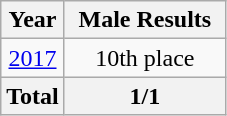<table class="wikitable" style="text-align: center;">
<tr>
<th>Year</th>
<th width="100">Male Results</th>
</tr>
<tr ->
<td> <a href='#'>2017</a></td>
<td>10th place</td>
</tr>
<tr>
<th>Total</th>
<th>1/1</th>
</tr>
</table>
